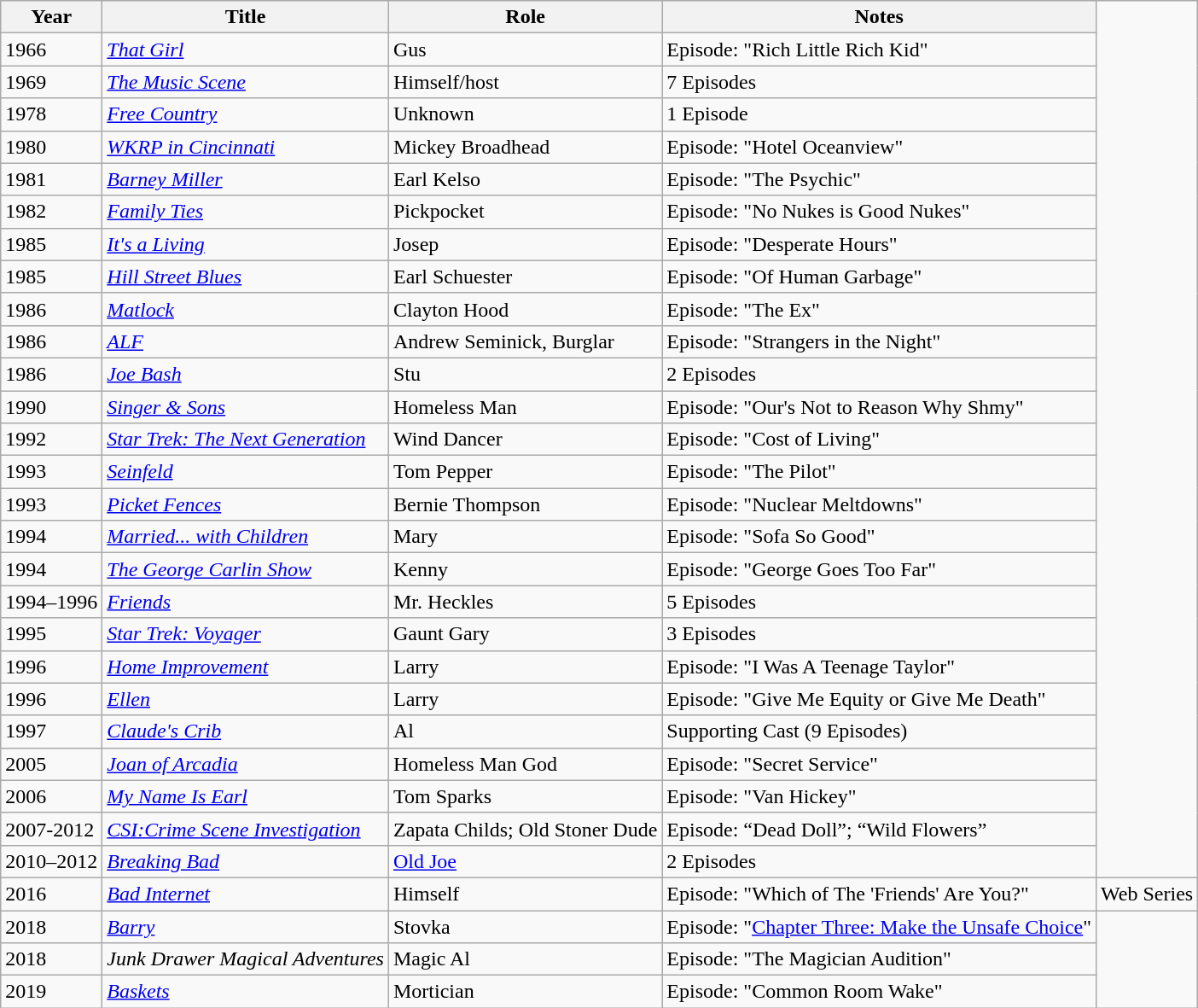<table class="wikitable sortable">
<tr>
<th>Year</th>
<th>Title</th>
<th>Role</th>
<th class="unsortable">Notes</th>
</tr>
<tr>
<td>1966</td>
<td><em><a href='#'>That Girl</a></em></td>
<td>Gus</td>
<td>Episode: "Rich Little Rich Kid"</td>
</tr>
<tr>
<td>1969</td>
<td><a href='#'><em>The Music Scene</em></a></td>
<td>Himself/host</td>
<td>7 Episodes</td>
</tr>
<tr>
<td>1978</td>
<td><a href='#'><em>Free Country</em></a></td>
<td>Unknown</td>
<td>1 Episode</td>
</tr>
<tr>
<td>1980</td>
<td><em><a href='#'>WKRP in Cincinnati</a></em></td>
<td>Mickey Broadhead</td>
<td>Episode: "Hotel Oceanview"</td>
</tr>
<tr>
<td>1981</td>
<td><em><a href='#'>Barney Miller</a></em></td>
<td>Earl Kelso</td>
<td>Episode: "The Psychic"</td>
</tr>
<tr>
<td>1982</td>
<td><em><a href='#'>Family Ties</a></em></td>
<td>Pickpocket</td>
<td>Episode: "No Nukes is Good Nukes"</td>
</tr>
<tr>
<td>1985</td>
<td><em><a href='#'>It's a Living</a></em></td>
<td>Josep</td>
<td>Episode: "Desperate Hours"</td>
</tr>
<tr>
<td>1985</td>
<td><em><a href='#'>Hill Street Blues</a></em></td>
<td>Earl Schuester</td>
<td>Episode: "Of Human Garbage"</td>
</tr>
<tr>
<td>1986</td>
<td><a href='#'><em>Matlock</em></a></td>
<td>Clayton Hood</td>
<td>Episode: "The Ex"</td>
</tr>
<tr>
<td>1986</td>
<td><em><a href='#'>ALF</a></em></td>
<td>Andrew Seminick, Burglar</td>
<td>Episode: "Strangers in the Night"</td>
</tr>
<tr>
<td>1986</td>
<td><em><a href='#'>Joe Bash</a></em></td>
<td>Stu</td>
<td>2 Episodes</td>
</tr>
<tr>
<td>1990</td>
<td><em><a href='#'>Singer & Sons</a></em></td>
<td>Homeless Man</td>
<td>Episode: "Our's Not to Reason Why Shmy"</td>
</tr>
<tr>
<td>1992</td>
<td><em><a href='#'>Star Trek: The Next Generation</a></em></td>
<td>Wind Dancer</td>
<td>Episode: "Cost of Living"</td>
</tr>
<tr>
<td>1993</td>
<td><em><a href='#'>Seinfeld</a></em></td>
<td>Tom Pepper</td>
<td>Episode: "The Pilot"</td>
</tr>
<tr>
<td>1993</td>
<td><em><a href='#'>Picket Fences</a></em></td>
<td>Bernie Thompson</td>
<td>Episode: "Nuclear Meltdowns"</td>
</tr>
<tr>
<td>1994</td>
<td><em><a href='#'>Married... with Children</a></em></td>
<td>Mary</td>
<td>Episode: "Sofa So Good"</td>
</tr>
<tr>
<td>1994</td>
<td><em><a href='#'>The George Carlin Show</a></em></td>
<td>Kenny</td>
<td>Episode: "George Goes Too Far"</td>
</tr>
<tr>
<td>1994–1996</td>
<td><em><a href='#'>Friends</a></em></td>
<td>Mr. Heckles</td>
<td>5 Episodes</td>
</tr>
<tr>
<td>1995</td>
<td><em><a href='#'>Star Trek: Voyager</a></em></td>
<td>Gaunt Gary</td>
<td>3 Episodes</td>
</tr>
<tr>
<td>1996</td>
<td><a href='#'><em>Home Improvement</em></a></td>
<td>Larry</td>
<td>Episode: "I Was A Teenage Taylor"</td>
</tr>
<tr>
<td>1996</td>
<td><a href='#'><em>Ellen</em></a></td>
<td>Larry</td>
<td>Episode: "Give Me Equity or Give Me Death"</td>
</tr>
<tr>
<td>1997</td>
<td><em><a href='#'>Claude's Crib</a></em></td>
<td>Al</td>
<td>Supporting Cast (9 Episodes)</td>
</tr>
<tr>
<td>2005</td>
<td><em><a href='#'>Joan of Arcadia</a></em></td>
<td>Homeless Man God</td>
<td>Episode: "Secret Service"</td>
</tr>
<tr>
<td>2006</td>
<td><em><a href='#'>My Name Is Earl</a></em></td>
<td>Tom Sparks</td>
<td>Episode: "Van Hickey"</td>
</tr>
<tr>
<td>2007-2012</td>
<td><em><a href='#'>CSI:Crime Scene Investigation</a></em></td>
<td>Zapata Childs; Old Stoner Dude</td>
<td>Episode: “Dead Doll”; “Wild Flowers”</td>
</tr>
<tr>
<td>2010–2012</td>
<td><em><a href='#'>Breaking Bad</a></em></td>
<td><a href='#'>Old Joe</a></td>
<td>2 Episodes</td>
</tr>
<tr>
<td>2016</td>
<td><em><a href='#'>Bad Internet</a></em></td>
<td>Himself</td>
<td>Episode: "Which of The 'Friends' Are You?"</td>
<td>Web Series</td>
</tr>
<tr>
<td>2018</td>
<td><a href='#'><em>Barry</em></a></td>
<td>Stovka</td>
<td>Episode: "<a href='#'>Chapter Three: Make the Unsafe Choice</a>"</td>
</tr>
<tr>
<td>2018</td>
<td><em>Junk Drawer Magical Adventures</em></td>
<td>Magic Al</td>
<td>Episode: "The Magician Audition"</td>
</tr>
<tr>
<td>2019</td>
<td><em><a href='#'>Baskets</a></em></td>
<td>Mortician</td>
<td>Episode: "Common Room Wake"</td>
</tr>
</table>
